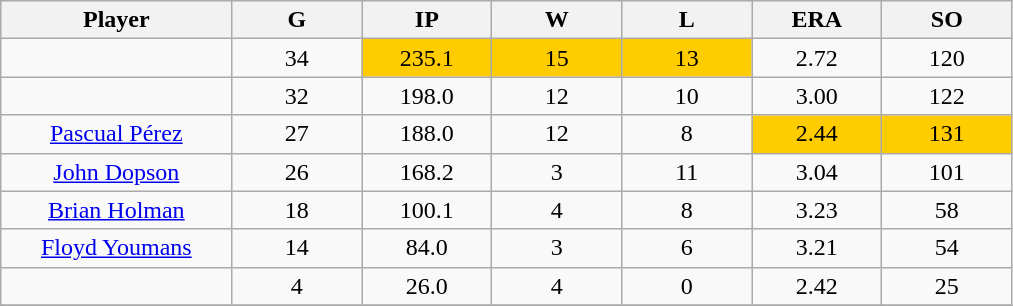<table class="wikitable sortable">
<tr>
<th bgcolor="#DDDDFF" width="16%">Player</th>
<th bgcolor="#DDDDFF" width="9%">G</th>
<th bgcolor="#DDDDFF" width="9%">IP</th>
<th bgcolor="#DDDDFF" width="9%">W</th>
<th bgcolor="#DDDDFF" width="9%">L</th>
<th bgcolor="#DDDDFF" width="9%">ERA</th>
<th bgcolor="#DDDDFF" width="9%">SO</th>
</tr>
<tr align="center">
<td></td>
<td>34</td>
<td bgcolor="#FFCC00">235.1</td>
<td bgcolor="#FFCC00">15</td>
<td bgcolor="#FFCC00">13</td>
<td>2.72</td>
<td>120</td>
</tr>
<tr align="center">
<td></td>
<td>32</td>
<td>198.0</td>
<td>12</td>
<td>10</td>
<td>3.00</td>
<td>122</td>
</tr>
<tr align="center">
<td><a href='#'>Pascual Pérez</a></td>
<td>27</td>
<td>188.0</td>
<td>12</td>
<td>8</td>
<td bgcolor="#FFCC00">2.44</td>
<td bgcolor="#FFCC00">131</td>
</tr>
<tr align="center">
<td><a href='#'>John Dopson</a></td>
<td>26</td>
<td>168.2</td>
<td>3</td>
<td>11</td>
<td>3.04</td>
<td>101</td>
</tr>
<tr align="center">
<td><a href='#'>Brian Holman</a></td>
<td>18</td>
<td>100.1</td>
<td>4</td>
<td>8</td>
<td>3.23</td>
<td>58</td>
</tr>
<tr align="center">
<td><a href='#'>Floyd Youmans</a></td>
<td>14</td>
<td>84.0</td>
<td>3</td>
<td>6</td>
<td>3.21</td>
<td>54</td>
</tr>
<tr align="center">
<td></td>
<td>4</td>
<td>26.0</td>
<td>4</td>
<td>0</td>
<td>2.42</td>
<td>25</td>
</tr>
<tr align="center">
</tr>
</table>
